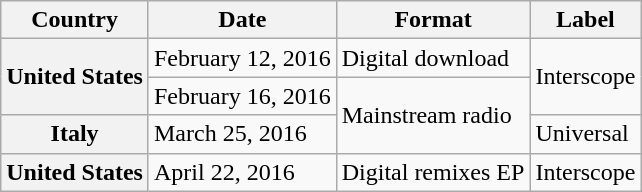<table class="wikitable unsortable plainrowheaders">
<tr>
<th scope="col">Country</th>
<th scope="col">Date</th>
<th scope="col">Format</th>
<th scope="col">Label</th>
</tr>
<tr>
<th scope="row" rowspan="2">United States</th>
<td>February 12, 2016</td>
<td>Digital download</td>
<td rowspan="2">Interscope</td>
</tr>
<tr>
<td>February 16, 2016</td>
<td rowspan="2">Mainstream radio</td>
</tr>
<tr>
<th scope="row">Italy</th>
<td>March 25, 2016</td>
<td>Universal</td>
</tr>
<tr>
<th scope="row">United States</th>
<td>April 22, 2016</td>
<td>Digital remixes EP</td>
<td>Interscope</td>
</tr>
</table>
